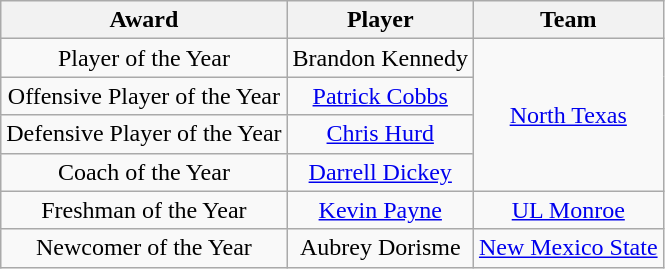<table class="wikitable" border="0">
<tr>
<th>Award</th>
<th>Player</th>
<th>Team</th>
</tr>
<tr style="text-align:center;">
<td>Player of the Year</td>
<td>Brandon Kennedy</td>
<td rowspan="4"><a href='#'>North Texas</a></td>
</tr>
<tr style="text-align:center;">
<td>Offensive Player of the Year</td>
<td><a href='#'>Patrick Cobbs</a></td>
</tr>
<tr style="text-align:center;">
<td>Defensive Player of the Year</td>
<td><a href='#'>Chris Hurd</a></td>
</tr>
<tr style="text-align:center;">
<td>Coach of the Year</td>
<td><a href='#'>Darrell Dickey</a></td>
</tr>
<tr style="text-align:center;">
<td>Freshman of the Year</td>
<td><a href='#'>Kevin Payne</a></td>
<td><a href='#'>UL Monroe</a></td>
</tr>
<tr style="text-align:center;">
<td>Newcomer of the Year</td>
<td>Aubrey Dorisme</td>
<td><a href='#'>New Mexico State</a></td>
</tr>
</table>
